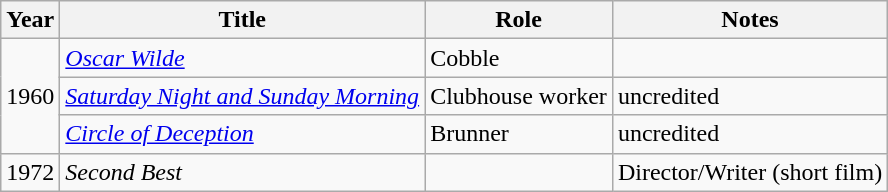<table class="wikitable sortable jquery-tablesorter">
<tr>
<th>Year</th>
<th>Title</th>
<th>Role</th>
<th>Notes</th>
</tr>
<tr>
<td rowspan="3">1960</td>
<td><em><a href='#'>Oscar Wilde</a></em></td>
<td>Cobble</td>
<td></td>
</tr>
<tr>
<td><em><a href='#'>Saturday Night and Sunday Morning</a></em></td>
<td>Clubhouse worker</td>
<td>uncredited</td>
</tr>
<tr>
<td><em><a href='#'>Circle of Deception</a></em></td>
<td>Brunner</td>
<td>uncredited</td>
</tr>
<tr>
<td>1972</td>
<td><em>Second Best</em></td>
<td></td>
<td>Director/Writer (short film)</td>
</tr>
</table>
